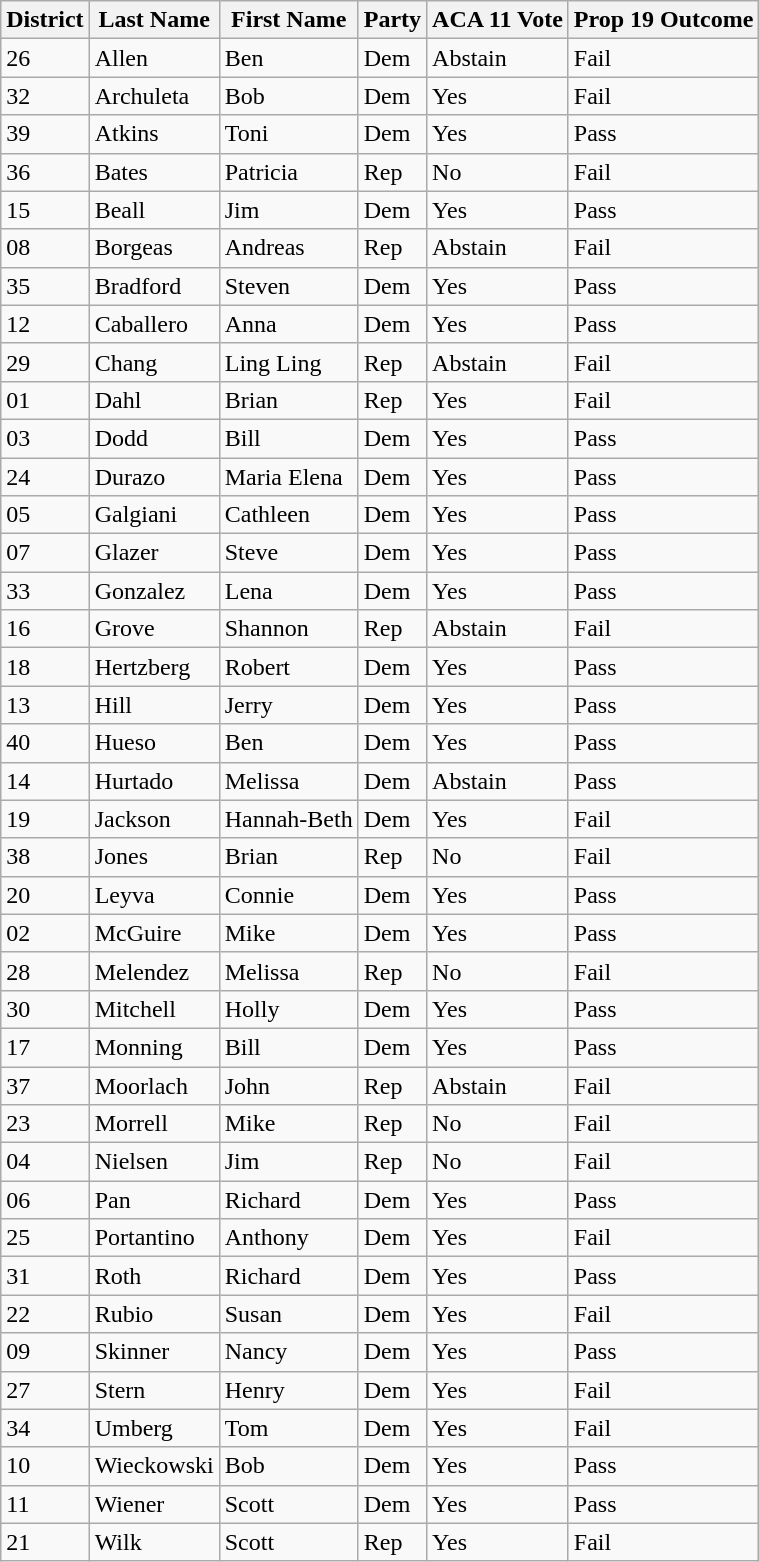<table class="wikitable collapsible sortable">
<tr>
<th>District</th>
<th>Last Name</th>
<th>First Name</th>
<th>Party</th>
<th>ACA 11 Vote</th>
<th>Prop 19 Outcome</th>
</tr>
<tr>
<td>26</td>
<td>Allen</td>
<td>Ben</td>
<td>Dem</td>
<td>Abstain</td>
<td>Fail</td>
</tr>
<tr>
<td>32</td>
<td>Archuleta</td>
<td>Bob</td>
<td>Dem</td>
<td>Yes</td>
<td>Fail</td>
</tr>
<tr>
<td>39</td>
<td>Atkins</td>
<td>Toni</td>
<td>Dem</td>
<td>Yes</td>
<td>Pass</td>
</tr>
<tr>
<td>36</td>
<td>Bates</td>
<td>Patricia</td>
<td>Rep</td>
<td>No</td>
<td>Fail</td>
</tr>
<tr>
<td>15</td>
<td>Beall</td>
<td>Jim</td>
<td>Dem</td>
<td>Yes</td>
<td>Pass</td>
</tr>
<tr>
<td>08</td>
<td>Borgeas</td>
<td>Andreas</td>
<td>Rep</td>
<td>Abstain</td>
<td>Fail</td>
</tr>
<tr>
<td>35</td>
<td>Bradford</td>
<td>Steven</td>
<td>Dem</td>
<td>Yes</td>
<td>Pass</td>
</tr>
<tr>
<td>12</td>
<td>Caballero</td>
<td>Anna</td>
<td>Dem</td>
<td>Yes</td>
<td>Pass</td>
</tr>
<tr>
<td>29</td>
<td>Chang</td>
<td>Ling Ling</td>
<td>Rep</td>
<td>Abstain</td>
<td>Fail</td>
</tr>
<tr>
<td>01</td>
<td>Dahl</td>
<td>Brian</td>
<td>Rep</td>
<td>Yes</td>
<td>Fail</td>
</tr>
<tr>
<td>03</td>
<td>Dodd</td>
<td>Bill</td>
<td>Dem</td>
<td>Yes</td>
<td>Pass</td>
</tr>
<tr>
<td>24</td>
<td>Durazo</td>
<td>Maria Elena</td>
<td>Dem</td>
<td>Yes</td>
<td>Pass</td>
</tr>
<tr>
<td>05</td>
<td>Galgiani</td>
<td>Cathleen</td>
<td>Dem</td>
<td>Yes</td>
<td>Pass</td>
</tr>
<tr>
<td>07</td>
<td>Glazer</td>
<td>Steve</td>
<td>Dem</td>
<td>Yes</td>
<td>Pass</td>
</tr>
<tr>
<td>33</td>
<td>Gonzalez</td>
<td>Lena</td>
<td>Dem</td>
<td>Yes</td>
<td>Pass</td>
</tr>
<tr>
<td>16</td>
<td>Grove</td>
<td>Shannon</td>
<td>Rep</td>
<td>Abstain</td>
<td>Fail</td>
</tr>
<tr>
<td>18</td>
<td>Hertzberg</td>
<td>Robert</td>
<td>Dem</td>
<td>Yes</td>
<td>Pass</td>
</tr>
<tr>
<td>13</td>
<td>Hill</td>
<td>Jerry</td>
<td>Dem</td>
<td>Yes</td>
<td>Pass</td>
</tr>
<tr>
<td>40</td>
<td>Hueso</td>
<td>Ben</td>
<td>Dem</td>
<td>Yes</td>
<td>Pass</td>
</tr>
<tr>
<td>14</td>
<td>Hurtado</td>
<td>Melissa</td>
<td>Dem</td>
<td>Abstain</td>
<td>Pass</td>
</tr>
<tr>
<td>19</td>
<td>Jackson</td>
<td>Hannah-Beth</td>
<td>Dem</td>
<td>Yes</td>
<td>Fail</td>
</tr>
<tr>
<td>38</td>
<td>Jones</td>
<td>Brian</td>
<td>Rep</td>
<td>No</td>
<td>Fail</td>
</tr>
<tr>
<td>20</td>
<td>Leyva</td>
<td>Connie</td>
<td>Dem</td>
<td>Yes</td>
<td>Pass</td>
</tr>
<tr>
<td>02</td>
<td>McGuire</td>
<td>Mike</td>
<td>Dem</td>
<td>Yes</td>
<td>Pass</td>
</tr>
<tr>
<td>28</td>
<td>Melendez</td>
<td>Melissa</td>
<td>Rep</td>
<td>No</td>
<td>Fail</td>
</tr>
<tr>
<td>30</td>
<td>Mitchell</td>
<td>Holly</td>
<td>Dem</td>
<td>Yes</td>
<td>Pass</td>
</tr>
<tr>
<td>17</td>
<td>Monning</td>
<td>Bill</td>
<td>Dem</td>
<td>Yes</td>
<td>Pass</td>
</tr>
<tr>
<td>37</td>
<td>Moorlach</td>
<td>John</td>
<td>Rep</td>
<td>Abstain</td>
<td>Fail</td>
</tr>
<tr>
<td>23</td>
<td>Morrell</td>
<td>Mike</td>
<td>Rep</td>
<td>No</td>
<td>Fail</td>
</tr>
<tr>
<td>04</td>
<td>Nielsen</td>
<td>Jim</td>
<td>Rep</td>
<td>No</td>
<td>Fail</td>
</tr>
<tr>
<td>06</td>
<td>Pan</td>
<td>Richard</td>
<td>Dem</td>
<td>Yes</td>
<td>Pass</td>
</tr>
<tr>
<td>25</td>
<td>Portantino</td>
<td>Anthony</td>
<td>Dem</td>
<td>Yes</td>
<td>Fail</td>
</tr>
<tr>
<td>31</td>
<td>Roth</td>
<td>Richard</td>
<td>Dem</td>
<td>Yes</td>
<td>Pass</td>
</tr>
<tr>
<td>22</td>
<td>Rubio</td>
<td>Susan</td>
<td>Dem</td>
<td>Yes</td>
<td>Fail</td>
</tr>
<tr>
<td>09</td>
<td>Skinner</td>
<td>Nancy</td>
<td>Dem</td>
<td>Yes</td>
<td>Pass</td>
</tr>
<tr>
<td>27</td>
<td>Stern</td>
<td>Henry</td>
<td>Dem</td>
<td>Yes</td>
<td>Fail</td>
</tr>
<tr>
<td>34</td>
<td>Umberg</td>
<td>Tom</td>
<td>Dem</td>
<td>Yes</td>
<td>Fail</td>
</tr>
<tr>
<td>10</td>
<td>Wieckowski</td>
<td>Bob</td>
<td>Dem</td>
<td>Yes</td>
<td>Pass</td>
</tr>
<tr>
<td>11</td>
<td>Wiener</td>
<td>Scott</td>
<td>Dem</td>
<td>Yes</td>
<td>Pass</td>
</tr>
<tr>
<td>21</td>
<td>Wilk</td>
<td>Scott</td>
<td>Rep</td>
<td>Yes</td>
<td>Fail</td>
</tr>
</table>
